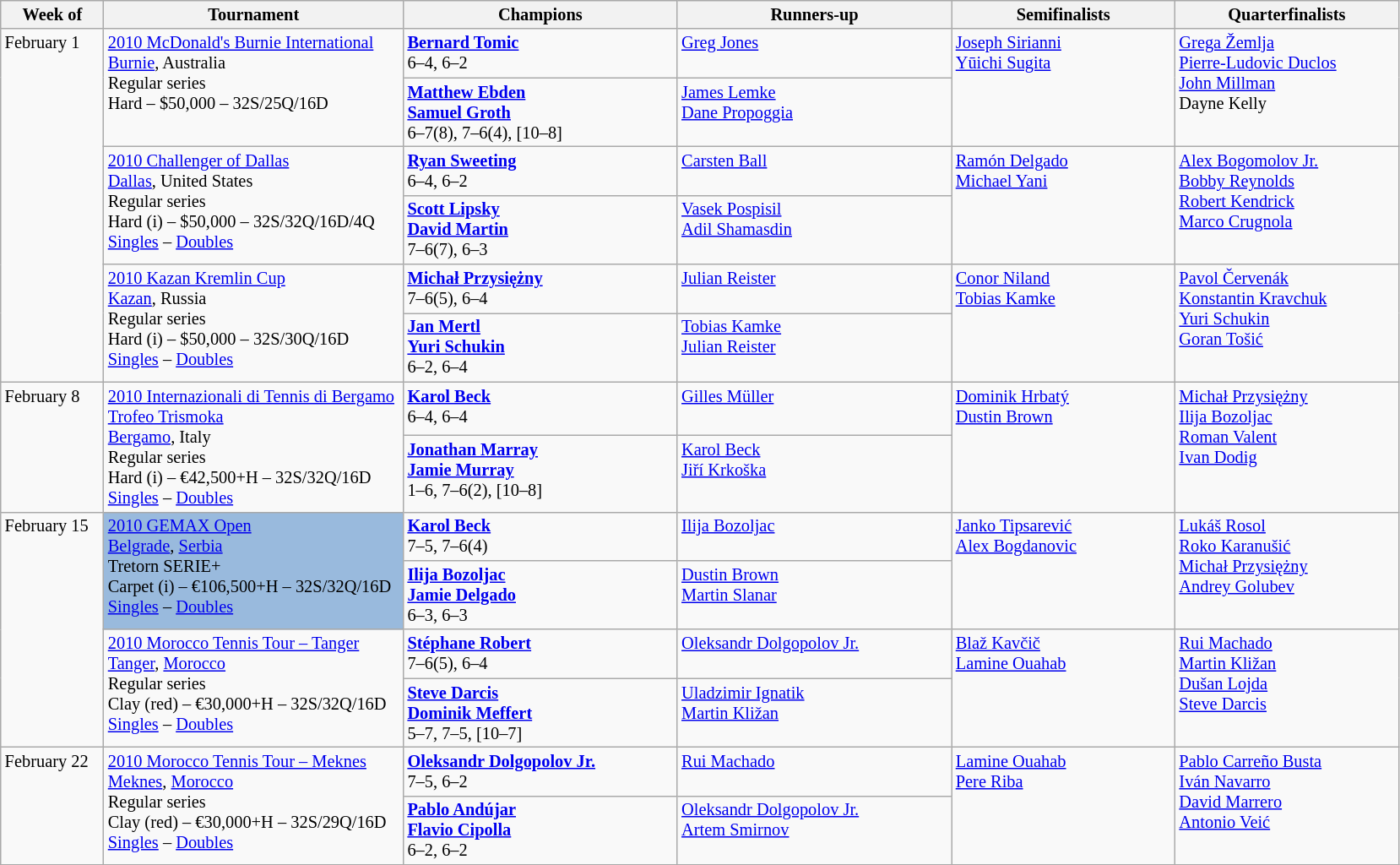<table class=wikitable style=font-size:85%>
<tr>
<th width=75>Week of</th>
<th width=230>Tournament</th>
<th width=210>Champions</th>
<th width=210>Runners-up</th>
<th width=170>Semifinalists</th>
<th width=170>Quarterfinalists</th>
</tr>
<tr style="vertical-align:top;">
<td rowspan=6>February 1</td>
<td rowspan=2><a href='#'>2010 McDonald's Burnie International</a><br> <a href='#'>Burnie</a>, Australia<br>Regular series<br>Hard – $50,000 – 32S/25Q/16D<br></td>
<td> <strong><a href='#'>Bernard Tomic</a></strong><br>6–4, 6–2</td>
<td> <a href='#'>Greg Jones</a></td>
<td rowspan=2> <a href='#'>Joseph Sirianni</a><br> <a href='#'>Yūichi Sugita</a></td>
<td rowspan=2> <a href='#'>Grega Žemlja</a><br> <a href='#'>Pierre-Ludovic Duclos</a><br> <a href='#'>John Millman</a><br> Dayne Kelly</td>
</tr>
<tr style="vertical-align:top;">
<td> <strong><a href='#'>Matthew Ebden</a></strong><br> <strong><a href='#'>Samuel Groth</a></strong><br>6–7(8), 7–6(4), [10–8]</td>
<td> <a href='#'>James Lemke</a><br> <a href='#'>Dane Propoggia</a></td>
</tr>
<tr style="vertical-align:top;">
<td rowspan=2><a href='#'>2010 Challenger of Dallas</a><br> <a href='#'>Dallas</a>, United States<br>Regular series<br>Hard (i) – $50,000 – 32S/32Q/16D/4Q<br><a href='#'>Singles</a> – <a href='#'>Doubles</a></td>
<td> <strong><a href='#'>Ryan Sweeting</a></strong><br>6–4, 6–2</td>
<td> <a href='#'>Carsten Ball</a></td>
<td rowspan=2> <a href='#'>Ramón Delgado</a><br> <a href='#'>Michael Yani</a></td>
<td rowspan=2> <a href='#'>Alex Bogomolov Jr.</a><br> <a href='#'>Bobby Reynolds</a><br> <a href='#'>Robert Kendrick</a><br> <a href='#'>Marco Crugnola</a></td>
</tr>
<tr style="vertical-align:top;">
<td> <strong><a href='#'>Scott Lipsky</a></strong><br> <strong><a href='#'>David Martin</a></strong><br>7–6(7), 6–3</td>
<td> <a href='#'>Vasek Pospisil</a><br> <a href='#'>Adil Shamasdin</a></td>
</tr>
<tr style="vertical-align:top;">
<td rowspan=2><a href='#'>2010 Kazan Kremlin Cup</a><br> <a href='#'>Kazan</a>, Russia<br>Regular series<br>Hard (i) – $50,000 – 32S/30Q/16D<br><a href='#'>Singles</a> – <a href='#'>Doubles</a></td>
<td> <strong><a href='#'>Michał Przysiężny</a></strong><br>7–6(5), 6–4</td>
<td> <a href='#'>Julian Reister</a></td>
<td rowspan=2> <a href='#'>Conor Niland</a><br> <a href='#'>Tobias Kamke</a></td>
<td rowspan=2> <a href='#'>Pavol Červenák</a><br> <a href='#'>Konstantin Kravchuk</a><br> <a href='#'>Yuri Schukin</a><br> <a href='#'>Goran Tošić</a></td>
</tr>
<tr style="vertical-align:top;">
<td> <strong><a href='#'>Jan Mertl</a></strong><br> <strong><a href='#'>Yuri Schukin</a></strong><br>6–2, 6–4</td>
<td> <a href='#'>Tobias Kamke</a><br> <a href='#'>Julian Reister</a></td>
</tr>
<tr style="vertical-align:top;">
<td rowspan=2>February 8</td>
<td rowspan=2><a href='#'>2010 Internazionali di Tennis di Bergamo Trofeo Trismoka</a><br> <a href='#'>Bergamo</a>, Italy<br>Regular series<br>Hard (i) – €42,500+H – 32S/32Q/16D<br><a href='#'>Singles</a> – <a href='#'>Doubles</a></td>
<td> <strong><a href='#'>Karol Beck</a></strong><br>6–4, 6–4</td>
<td> <a href='#'>Gilles Müller</a></td>
<td rowspan=2> <a href='#'>Dominik Hrbatý</a><br> <a href='#'>Dustin Brown</a></td>
<td rowspan=2> <a href='#'>Michał Przysiężny</a><br> <a href='#'>Ilija Bozoljac</a><br> <a href='#'>Roman Valent</a><br> <a href='#'>Ivan Dodig</a></td>
</tr>
<tr style="vertical-align:top;">
<td> <strong><a href='#'>Jonathan Marray</a></strong><br> <strong><a href='#'>Jamie Murray</a></strong><br>1–6, 7–6(2), [10–8]</td>
<td> <a href='#'>Karol Beck</a><br> <a href='#'>Jiří Krkoška</a></td>
</tr>
<tr style="vertical-align:top;">
<td rowspan=4>February 15</td>
<td rowspan=2 style="background-color:#99BADD"><a href='#'>2010 GEMAX Open</a> <br> <a href='#'>Belgrade</a>, <a href='#'>Serbia</a><br>Tretorn SERIE+<br>Carpet (i) – €106,500+H – 32S/32Q/16D<br><a href='#'>Singles</a> – <a href='#'>Doubles</a></td>
<td> <strong><a href='#'>Karol Beck</a></strong><br>7–5, 7–6(4)</td>
<td> <a href='#'>Ilija Bozoljac</a></td>
<td rowspan=2> <a href='#'>Janko Tipsarević</a><br> <a href='#'>Alex Bogdanovic</a></td>
<td rowspan=2> <a href='#'>Lukáš Rosol</a><br> <a href='#'>Roko Karanušić</a><br> <a href='#'>Michał Przysiężny</a><br> <a href='#'>Andrey Golubev</a></td>
</tr>
<tr style="vertical-align:top;">
<td> <strong><a href='#'>Ilija Bozoljac</a></strong><br> <strong><a href='#'>Jamie Delgado</a></strong><br>6–3, 6–3</td>
<td> <a href='#'>Dustin Brown</a><br> <a href='#'>Martin Slanar</a></td>
</tr>
<tr style="vertical-align:top;">
<td rowspan=2><a href='#'>2010 Morocco Tennis Tour – Tanger</a><br> <a href='#'>Tanger</a>, <a href='#'>Morocco</a><br>Regular series<br>Clay (red) – €30,000+H – 32S/32Q/16D<br><a href='#'>Singles</a> – <a href='#'>Doubles</a></td>
<td> <strong><a href='#'>Stéphane Robert</a></strong><br>7–6(5), 6–4</td>
<td> <a href='#'>Oleksandr Dolgopolov Jr.</a></td>
<td rowspan=2> <a href='#'>Blaž Kavčič</a><br> <a href='#'>Lamine Ouahab</a></td>
<td rowspan=2> <a href='#'>Rui Machado</a><br> <a href='#'>Martin Kližan</a><br> <a href='#'>Dušan Lojda</a><br> <a href='#'>Steve Darcis</a></td>
</tr>
<tr style="vertical-align:top;">
<td> <strong><a href='#'>Steve Darcis</a></strong><br> <strong><a href='#'>Dominik Meffert</a></strong><br>5–7, 7–5, [10–7]</td>
<td> <a href='#'>Uladzimir Ignatik</a><br> <a href='#'>Martin Kližan</a></td>
</tr>
<tr style="vertical-align:top;">
<td rowspan=2>February 22</td>
<td rowspan=2><a href='#'>2010 Morocco Tennis Tour – Meknes</a><br> <a href='#'>Meknes</a>, <a href='#'>Morocco</a><br>Regular series<br>Clay (red) – €30,000+H – 32S/29Q/16D<br><a href='#'>Singles</a> – <a href='#'>Doubles</a></td>
<td> <strong><a href='#'>Oleksandr Dolgopolov Jr.</a></strong><br>7–5, 6–2</td>
<td> <a href='#'>Rui Machado</a></td>
<td rowspan=2> <a href='#'>Lamine Ouahab</a><br> <a href='#'>Pere Riba</a></td>
<td rowspan=2> <a href='#'>Pablo Carreño Busta</a><br> <a href='#'>Iván Navarro</a><br> <a href='#'>David Marrero</a><br> <a href='#'>Antonio Veić</a></td>
</tr>
<tr style="vertical-align:top;">
<td> <strong><a href='#'>Pablo Andújar</a></strong><br> <strong><a href='#'>Flavio Cipolla</a></strong><br>6–2, 6–2</td>
<td> <a href='#'>Oleksandr Dolgopolov Jr.</a><br> <a href='#'>Artem Smirnov</a></td>
</tr>
<tr style="vertical-align:top;">
</tr>
</table>
